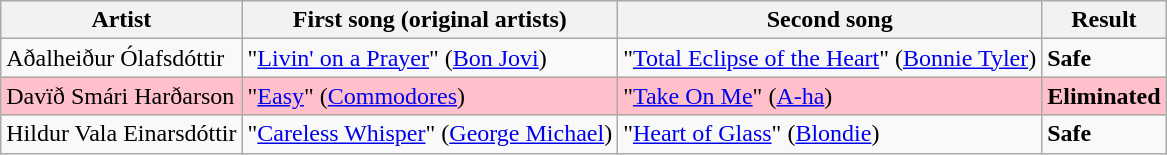<table class=wikitable>
<tr>
<th>Artist</th>
<th>First song (original artists)</th>
<th>Second song</th>
<th>Result</th>
</tr>
<tr>
<td>Aðalheiður Ólafsdóttir</td>
<td>"<a href='#'>Livin' on a Prayer</a>" (<a href='#'>Bon Jovi</a>)</td>
<td>"<a href='#'>Total Eclipse of the Heart</a>" (<a href='#'>Bonnie Tyler</a>)</td>
<td><strong>Safe</strong></td>
</tr>
<tr style="background:pink;">
<td>Davïð Smári Harðarson</td>
<td>"<a href='#'>Easy</a>" (<a href='#'>Commodores</a>)</td>
<td>"<a href='#'>Take On Me</a>" (<a href='#'>A-ha</a>)</td>
<td><strong>Eliminated</strong></td>
</tr>
<tr>
<td>Hildur Vala Einarsdóttir</td>
<td>"<a href='#'>Careless Whisper</a>" (<a href='#'>George Michael</a>)</td>
<td>"<a href='#'>Heart of Glass</a>" (<a href='#'>Blondie</a>)</td>
<td><strong>Safe</strong></td>
</tr>
</table>
